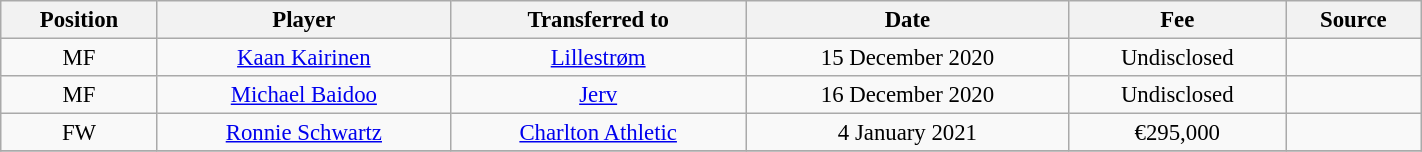<table class="wikitable sortable" style="width:75%; font-size:95%; text-align:center;">
<tr>
<th>Position</th>
<th>Player</th>
<th>Transferred to</th>
<th>Date</th>
<th>Fee</th>
<th>Source</th>
</tr>
<tr>
<td>MF</td>
<td> <a href='#'>Kaan Kairinen</a></td>
<td> <a href='#'>Lillestrøm</a></td>
<td>15 December 2020</td>
<td>Undisclosed</td>
<td></td>
</tr>
<tr>
<td>MF</td>
<td> <a href='#'>Michael Baidoo</a></td>
<td> <a href='#'>Jerv</a></td>
<td>16 December 2020</td>
<td>Undisclosed</td>
<td></td>
</tr>
<tr>
<td>FW</td>
<td> <a href='#'>Ronnie Schwartz</a></td>
<td> <a href='#'>Charlton Athletic</a></td>
<td>4 January 2021</td>
<td>€295,000</td>
<td></td>
</tr>
<tr>
</tr>
</table>
